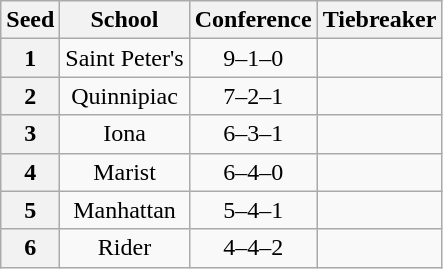<table class="wikitable" style="text-align:center">
<tr>
<th>Seed</th>
<th>School</th>
<th>Conference</th>
<th>Tiebreaker</th>
</tr>
<tr>
<th>1</th>
<td>Saint Peter's</td>
<td>9–1–0</td>
<td></td>
</tr>
<tr>
<th>2</th>
<td>Quinnipiac</td>
<td>7–2–1</td>
<td></td>
</tr>
<tr>
<th>3</th>
<td>Iona</td>
<td>6–3–1</td>
<td></td>
</tr>
<tr>
<th>4</th>
<td>Marist</td>
<td>6–4–0</td>
<td></td>
</tr>
<tr>
<th>5</th>
<td>Manhattan</td>
<td>5–4–1</td>
<td></td>
</tr>
<tr>
<th>6</th>
<td>Rider</td>
<td>4–4–2</td>
<td></td>
</tr>
</table>
